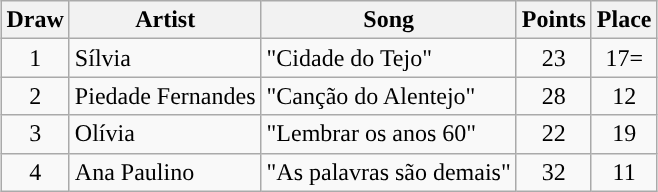<table class="sortable wikitable" style="margin: 1em auto 1em auto; text-align:center">
<tr>
<th>Draw</th>
<th>Artist</th>
<th>Song</th>
<th>Points</th>
<th>Place</th>
</tr>
<tr>
<td>1</td>
<td align="left">Sílvia</td>
<td align="left">"Cidade do Tejo"</td>
<td>23</td>
<td>17=</td>
</tr>
<tr>
<td>2</td>
<td align="left">Piedade Fernandes</td>
<td align="left">"Canção do Alentejo"</td>
<td>28</td>
<td>12</td>
</tr>
<tr>
<td>3</td>
<td align="left">Olívia</td>
<td align="left">"Lembrar os anos 60"</td>
<td>22</td>
<td>19</td>
</tr>
<tr>
<td>4</td>
<td align="left">Ana Paulino</td>
<td align="left">"As palavras são demais"</td>
<td>32</td>
<td>11</td>
</tr>
</table>
